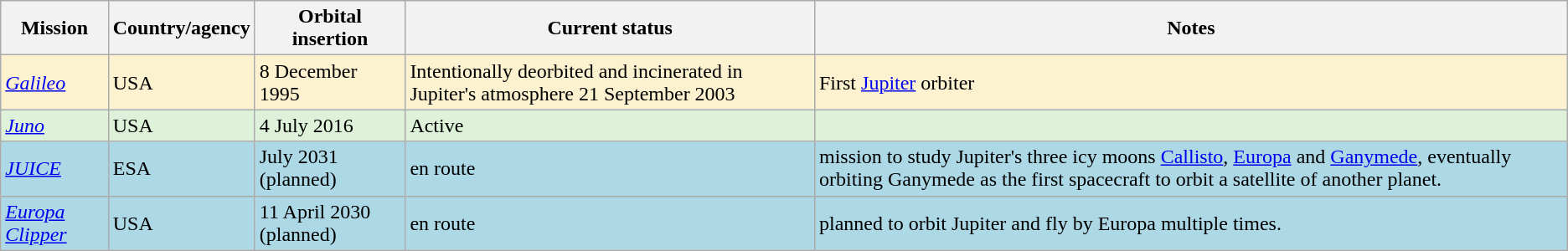<table class='wikitable'>
<tr>
<th>Mission</th>
<th>Country/agency</th>
<th>Orbital insertion</th>
<th>Current status</th>
<th>Notes</th>
</tr>
<tr style="background:#FCF2CF">
<td><em><a href='#'>Galileo</a></em></td>
<td> USA</td>
<td>8 December 1995</td>
<td>Intentionally deorbited and incinerated in Jupiter's atmosphere 21 September 2003</td>
<td>First <a href='#'>Jupiter</a> orbiter</td>
</tr>
<tr style="background:#ddf2d8">
<td><em><a href='#'>Juno</a></em></td>
<td> USA</td>
<td>4 July 2016</td>
<td>Active</td>
<td></td>
</tr>
<tr style="background:#add8e6">
<td><em><a href='#'>JUICE</a></em></td>
<td> ESA</td>
<td>July 2031 (planned)</td>
<td>en route</td>
<td>mission to study Jupiter's three icy moons <a href='#'>Callisto</a>, <a href='#'>Europa</a> and <a href='#'>Ganymede</a>, eventually orbiting Ganymede as the first spacecraft to orbit a satellite of another planet.</td>
</tr>
<tr style="background:#add8e6">
<td><em><a href='#'>Europa Clipper</a></em></td>
<td> USA</td>
<td>11 April 2030 (planned)</td>
<td>en route</td>
<td>planned to orbit Jupiter and fly by Europa multiple times.</td>
</tr>
</table>
